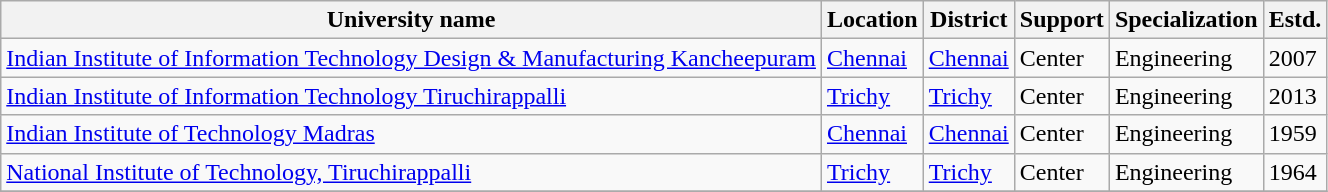<table class="wikitable sortable">
<tr>
<th>University name</th>
<th>Location</th>
<th>District</th>
<th>Support</th>
<th>Specialization</th>
<th>Estd.</th>
</tr>
<tr>
<td><a href='#'>Indian Institute of Information Technology Design & Manufacturing Kancheepuram</a></td>
<td><a href='#'>Chennai</a></td>
<td><a href='#'>Chennai</a></td>
<td>Center</td>
<td>Engineering</td>
<td>2007</td>
</tr>
<tr>
<td><a href='#'>Indian Institute of Information Technology Tiruchirappalli</a></td>
<td><a href='#'>Trichy</a></td>
<td><a href='#'>Trichy</a></td>
<td>Center</td>
<td>Engineering</td>
<td>2013</td>
</tr>
<tr>
<td><a href='#'>Indian Institute of Technology Madras</a></td>
<td><a href='#'>Chennai</a></td>
<td><a href='#'>Chennai</a></td>
<td>Center</td>
<td>Engineering</td>
<td>1959</td>
</tr>
<tr>
<td><a href='#'>National Institute of Technology, Tiruchirappalli</a></td>
<td><a href='#'>Trichy</a></td>
<td><a href='#'>Trichy</a></td>
<td>Center</td>
<td>Engineering</td>
<td>1964</td>
</tr>
<tr>
</tr>
</table>
